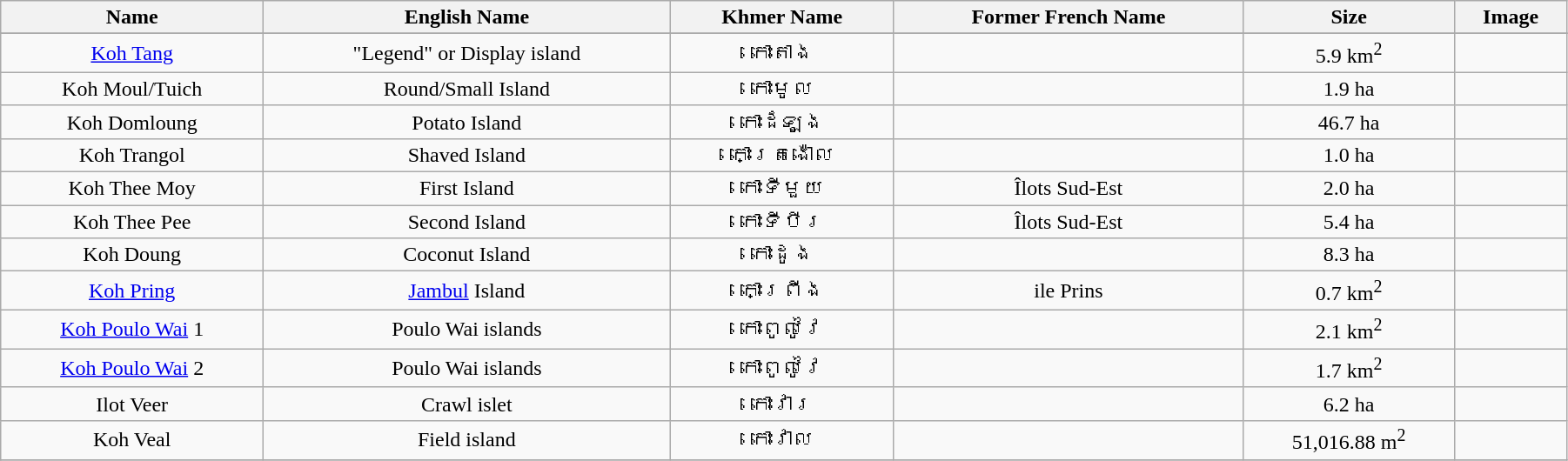<table class="wikitable sortable" style="text-align:center; width:95%">
<tr>
<th>Name</th>
<th>English Name</th>
<th>Khmer Name</th>
<th>Former French Name</th>
<th>Size</th>
<th>Image</th>
</tr>
<tr>
</tr>
<tr>
<td><a href='#'>Koh Tang</a></td>
<td>"Legend" or Display island</td>
<td>កោះតាង</td>
<td></td>
<td>5.9 km<sup>2</sup></td>
<td></td>
</tr>
<tr>
<td>Koh Moul/Tuich</td>
<td>Round/Small Island</td>
<td>កោះមូល</td>
<td></td>
<td>1.9 ha</td>
<td></td>
</tr>
<tr>
<td>Koh Domloung</td>
<td>Potato Island</td>
<td>កោះដំឡូង</td>
<td></td>
<td>46.7 ha</td>
<td></td>
</tr>
<tr>
<td>Koh Trangol</td>
<td>Shaved Island</td>
<td>កោះត្រង៉ោល</td>
<td></td>
<td>1.0 ha</td>
<td></td>
</tr>
<tr>
<td>Koh Thee Moy</td>
<td>First Island</td>
<td>កោះទីមួយ</td>
<td>Îlots Sud-Est</td>
<td>2.0 ha</td>
<td></td>
</tr>
<tr>
<td>Koh Thee Pee</td>
<td>Second Island</td>
<td>កោះទីបីរ</td>
<td>Îlots Sud-Est</td>
<td>5.4 ha</td>
<td></td>
</tr>
<tr>
<td>Koh Doung</td>
<td>Coconut Island</td>
<td>កោះដូង</td>
<td></td>
<td>8.3 ha</td>
<td></td>
</tr>
<tr>
<td><a href='#'>Koh Pring</a></td>
<td><a href='#'>Jambul</a> Island</td>
<td>កោះព្រីង</td>
<td>ile Prins</td>
<td>0.7 km<sup>2</sup></td>
<td></td>
</tr>
<tr>
<td><a href='#'>Koh Poulo Wai</a> 1</td>
<td>Poulo Wai islands</td>
<td>កោះពូលូវៃ</td>
<td></td>
<td>2.1 km<sup>2</sup></td>
<td></td>
</tr>
<tr>
<td><a href='#'>Koh Poulo Wai</a> 2</td>
<td>Poulo Wai islands</td>
<td>កោះពូលូវៃ</td>
<td></td>
<td>1.7 km<sup>2</sup></td>
<td></td>
</tr>
<tr>
<td>Ilot Veer</td>
<td>Crawl islet</td>
<td>កោះវារ</td>
<td></td>
<td>6.2 ha</td>
<td></td>
</tr>
<tr>
<td>Koh Veal</td>
<td>Field island</td>
<td>កោះវាល</td>
<td></td>
<td>51,016.88 m<sup>2</sup></td>
<td></td>
</tr>
<tr>
</tr>
</table>
